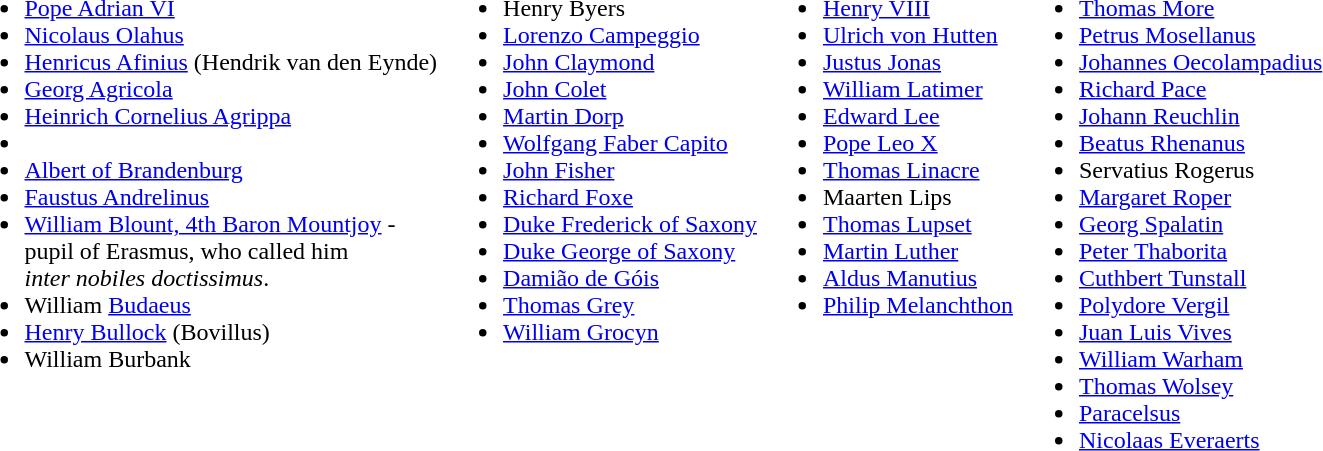<table>
<tr>
<td valign="top"><br><ul><li><a href='#'>Pope Adrian VI</a></li><li><a href='#'>Nicolaus Olahus</a></li><li><a href='#'>Henricus Afinius</a> (Hendrik van den Eynde)</li><li><a href='#'>Georg Agricola</a></li><li><a href='#'>Heinrich Cornelius Agrippa</a></li><li></li><li><a href='#'>Albert of Brandenburg</a></li><li><a href='#'>Faustus Andrelinus</a></li><li><a href='#'>William Blount, 4th Baron Mountjoy</a> -<br>pupil of Erasmus, who called him<br><em>inter nobiles doctissimus</em>.</li><li>William <a href='#'>Budaeus</a></li><li><a href='#'>Henry Bullock</a> (Bovillus)</li><li>William Burbank</li></ul></td>
<td valign="top"><br><ul><li>Henry Byers</li><li><a href='#'>Lorenzo Campeggio</a></li><li><a href='#'>John Claymond</a></li><li><a href='#'>John Colet</a></li><li><a href='#'>Martin Dorp</a></li><li><a href='#'>Wolfgang Faber Capito</a></li><li><a href='#'>John Fisher</a></li><li><a href='#'>Richard Foxe</a></li><li><a href='#'>Duke Frederick of Saxony</a></li><li><a href='#'>Duke George of Saxony</a></li><li><a href='#'>Damião de Góis</a></li><li><a href='#'>Thomas Grey</a></li><li><a href='#'>William Grocyn</a></li></ul></td>
<td valign="top"><br><ul><li><a href='#'>Henry VIII</a></li><li><a href='#'>Ulrich von Hutten</a></li><li><a href='#'>Justus Jonas</a></li><li><a href='#'>William Latimer</a></li><li><a href='#'>Edward Lee</a></li><li><a href='#'>Pope Leo X</a></li><li><a href='#'>Thomas Linacre</a></li><li>Maarten Lips</li><li><a href='#'>Thomas Lupset</a></li><li><a href='#'>Martin Luther</a></li><li><a href='#'>Aldus Manutius</a></li><li><a href='#'>Philip Melanchthon</a></li></ul></td>
<td valign="top"><br><ul><li><a href='#'>Thomas More</a></li><li><a href='#'>Petrus Mosellanus</a></li><li><a href='#'>Johannes Oecolampadius</a></li><li><a href='#'>Richard Pace</a></li><li><a href='#'>Johann Reuchlin</a></li><li><a href='#'>Beatus Rhenanus</a></li><li>Servatius Rogerus</li><li><a href='#'>Margaret Roper</a></li><li><a href='#'>Georg Spalatin</a></li><li><a href='#'>Peter Thaborita</a></li><li><a href='#'>Cuthbert Tunstall</a></li><li><a href='#'>Polydore Vergil</a></li><li><a href='#'>Juan Luis Vives</a></li><li><a href='#'>William Warham</a></li><li><a href='#'>Thomas Wolsey</a></li><li><a href='#'>Paracelsus</a></li><li><a href='#'>Nicolaas Everaerts</a></li></ul></td>
</tr>
</table>
